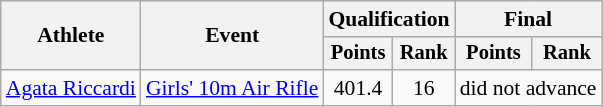<table class="wikitable" style="font-size:90%;">
<tr>
<th rowspan=2>Athlete</th>
<th rowspan=2>Event</th>
<th colspan=2>Qualification</th>
<th colspan=2>Final</th>
</tr>
<tr style="font-size:95%">
<th>Points</th>
<th>Rank</th>
<th>Points</th>
<th>Rank</th>
</tr>
<tr align=center>
<td align=left><a href='#'>Agata Riccardi</a></td>
<td align=left><a href='#'>Girls' 10m Air Rifle</a></td>
<td>401.4</td>
<td>16</td>
<td colspan=2>did not advance</td>
</tr>
</table>
